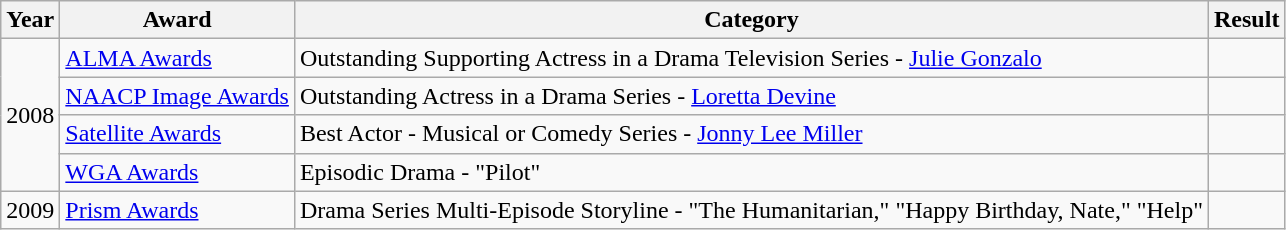<table class="wikitable">
<tr>
<th>Year</th>
<th>Award</th>
<th>Category</th>
<th>Result</th>
</tr>
<tr>
<td rowspan="4">2008</td>
<td><a href='#'>ALMA Awards</a></td>
<td>Outstanding Supporting Actress in a Drama Television Series - <a href='#'>Julie Gonzalo</a></td>
<td></td>
</tr>
<tr>
<td><a href='#'>NAACP Image Awards</a></td>
<td>Outstanding Actress in a Drama Series - <a href='#'>Loretta Devine</a></td>
<td></td>
</tr>
<tr>
<td><a href='#'>Satellite Awards</a></td>
<td>Best Actor - Musical or Comedy Series - <a href='#'>Jonny Lee Miller</a></td>
<td></td>
</tr>
<tr>
<td><a href='#'>WGA Awards</a></td>
<td>Episodic Drama - "Pilot"</td>
<td></td>
</tr>
<tr>
<td>2009</td>
<td><a href='#'>Prism Awards</a></td>
<td>Drama Series Multi-Episode Storyline - "The Humanitarian," "Happy Birthday, Nate," "Help"</td>
<td></td>
</tr>
</table>
